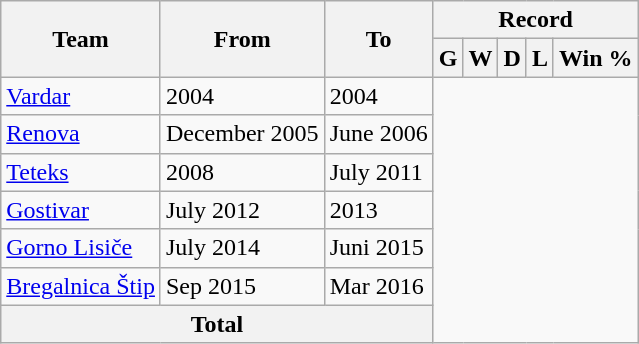<table class="wikitable" tyle="text-align: center">
<tr>
<th rowspan="2">Team</th>
<th rowspan="2">From</th>
<th rowspan="2">To</th>
<th colspan="5">Record</th>
</tr>
<tr>
<th>G</th>
<th>W</th>
<th>D</th>
<th>L</th>
<th>Win %</th>
</tr>
<tr>
<td align="left"><a href='#'>Vardar</a></td>
<td align="left">2004</td>
<td align="left">2004<br></td>
</tr>
<tr>
<td align="left"><a href='#'>Renova</a></td>
<td align="left">December 2005</td>
<td align="left">June 2006<br></td>
</tr>
<tr>
<td align=left><a href='#'>Teteks</a></td>
<td align=left>2008</td>
<td align=left>July 2011<br></td>
</tr>
<tr>
<td align=left><a href='#'>Gostivar</a></td>
<td align=left>July 2012</td>
<td align=left>2013<br></td>
</tr>
<tr>
<td align=left><a href='#'>Gorno Lisiče</a></td>
<td align=left>July 2014</td>
<td align=left>Juni 2015<br></td>
</tr>
<tr>
<td align=left><a href='#'>Bregalnica Štip</a></td>
<td align=left>Sep 2015</td>
<td align=left>Mar 2016<br></td>
</tr>
<tr>
<th colspan="3">Total<br></th>
</tr>
</table>
